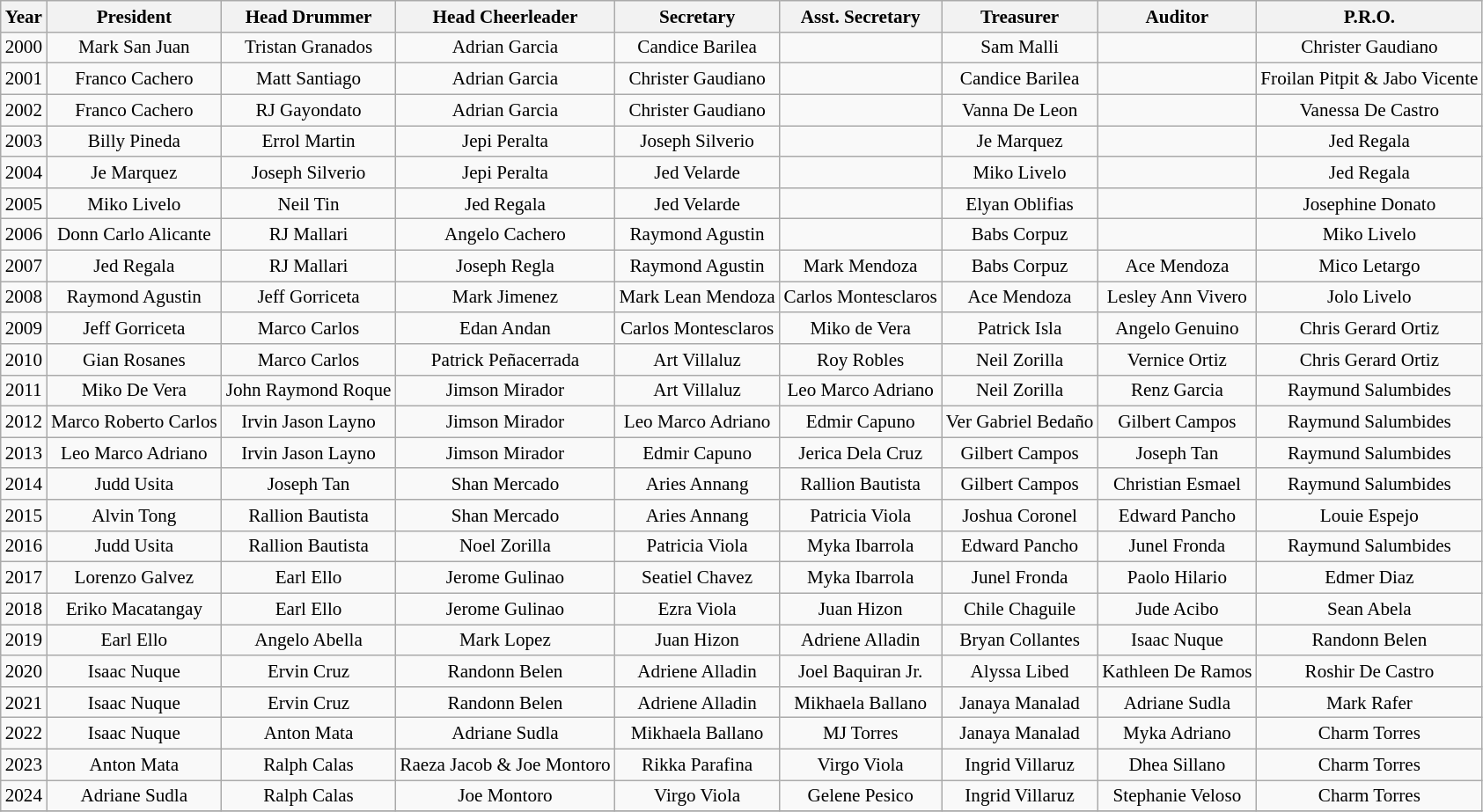<table class="wikitable" style="text-align:center; font-size:88%;">
<tr>
<th>Year</th>
<th>President</th>
<th>Head Drummer</th>
<th>Head Cheerleader</th>
<th>Secretary</th>
<th>Asst. Secretary</th>
<th>Treasurer</th>
<th>Auditor</th>
<th>P.R.O.</th>
</tr>
<tr>
<td>2000</td>
<td>Mark San Juan</td>
<td>Tristan Granados</td>
<td>Adrian Garcia</td>
<td>Candice Barilea</td>
<td></td>
<td>Sam Malli</td>
<td></td>
<td>Christer Gaudiano</td>
</tr>
<tr>
<td>2001</td>
<td>Franco Cachero</td>
<td>Matt Santiago</td>
<td>Adrian Garcia</td>
<td>Christer Gaudiano</td>
<td></td>
<td>Candice Barilea</td>
<td></td>
<td>Froilan Pitpit & Jabo Vicente</td>
</tr>
<tr>
<td>2002</td>
<td>Franco Cachero</td>
<td>RJ Gayondato</td>
<td>Adrian Garcia</td>
<td>Christer Gaudiano</td>
<td></td>
<td>Vanna De Leon</td>
<td></td>
<td>Vanessa De Castro</td>
</tr>
<tr>
<td>2003</td>
<td>Billy Pineda</td>
<td>Errol Martin</td>
<td>Jepi Peralta</td>
<td>Joseph Silverio</td>
<td></td>
<td>Je Marquez</td>
<td></td>
<td>Jed Regala</td>
</tr>
<tr>
<td>2004</td>
<td>Je Marquez</td>
<td>Joseph Silverio</td>
<td>Jepi Peralta</td>
<td>Jed Velarde</td>
<td></td>
<td>Miko Livelo</td>
<td></td>
<td>Jed Regala</td>
</tr>
<tr>
<td>2005</td>
<td>Miko Livelo</td>
<td>Neil Tin</td>
<td>Jed Regala</td>
<td>Jed Velarde</td>
<td></td>
<td>Elyan Oblifias</td>
<td></td>
<td>Josephine Donato</td>
</tr>
<tr>
<td>2006</td>
<td>Donn Carlo Alicante</td>
<td>RJ Mallari</td>
<td>Angelo Cachero</td>
<td>Raymond Agustin</td>
<td></td>
<td>Babs Corpuz</td>
<td></td>
<td>Miko Livelo</td>
</tr>
<tr>
<td>2007</td>
<td>Jed Regala</td>
<td>RJ Mallari</td>
<td>Joseph Regla</td>
<td>Raymond Agustin</td>
<td>Mark Mendoza</td>
<td>Babs Corpuz</td>
<td>Ace Mendoza</td>
<td>Mico Letargo</td>
</tr>
<tr>
<td>2008</td>
<td>Raymond Agustin</td>
<td>Jeff Gorriceta</td>
<td>Mark Jimenez</td>
<td>Mark Lean Mendoza</td>
<td>Carlos Montesclaros</td>
<td>Ace Mendoza</td>
<td>Lesley Ann Vivero</td>
<td>Jolo Livelo</td>
</tr>
<tr>
<td>2009</td>
<td>Jeff Gorriceta</td>
<td>Marco Carlos</td>
<td>Edan Andan</td>
<td>Carlos Montesclaros</td>
<td>Miko de Vera</td>
<td>Patrick Isla</td>
<td>Angelo Genuino</td>
<td>Chris Gerard Ortiz</td>
</tr>
<tr>
<td>2010</td>
<td>Gian Rosanes</td>
<td>Marco Carlos</td>
<td>Patrick Peñacerrada</td>
<td>Art Villaluz</td>
<td>Roy Robles</td>
<td>Neil Zorilla</td>
<td>Vernice Ortiz</td>
<td>Chris Gerard Ortiz</td>
</tr>
<tr>
<td>2011</td>
<td>Miko De Vera</td>
<td>John Raymond Roque</td>
<td>Jimson Mirador</td>
<td>Art Villaluz</td>
<td>Leo Marco Adriano</td>
<td>Neil Zorilla</td>
<td>Renz Garcia</td>
<td>Raymund Salumbides</td>
</tr>
<tr>
<td>2012</td>
<td>Marco Roberto Carlos</td>
<td>Irvin Jason Layno</td>
<td>Jimson Mirador</td>
<td>Leo Marco Adriano</td>
<td>Edmir Capuno</td>
<td>Ver Gabriel Bedaño</td>
<td>Gilbert Campos</td>
<td>Raymund Salumbides</td>
</tr>
<tr>
<td>2013</td>
<td>Leo Marco Adriano</td>
<td>Irvin Jason Layno</td>
<td>Jimson Mirador</td>
<td>Edmir Capuno</td>
<td>Jerica Dela Cruz</td>
<td>Gilbert Campos</td>
<td>Joseph Tan</td>
<td>Raymund Salumbides</td>
</tr>
<tr>
<td>2014</td>
<td>Judd Usita</td>
<td>Joseph Tan</td>
<td>Shan Mercado</td>
<td>Aries Annang</td>
<td>Rallion Bautista</td>
<td>Gilbert Campos</td>
<td>Christian Esmael</td>
<td>Raymund Salumbides</td>
</tr>
<tr>
<td>2015</td>
<td>Alvin Tong</td>
<td>Rallion Bautista</td>
<td>Shan Mercado</td>
<td>Aries Annang</td>
<td>Patricia Viola</td>
<td>Joshua Coronel</td>
<td>Edward Pancho</td>
<td>Louie Espejo</td>
</tr>
<tr>
<td>2016</td>
<td>Judd Usita</td>
<td>Rallion Bautista</td>
<td>Noel Zorilla</td>
<td>Patricia Viola</td>
<td>Myka Ibarrola</td>
<td>Edward Pancho</td>
<td>Junel Fronda</td>
<td>Raymund Salumbides</td>
</tr>
<tr>
<td>2017</td>
<td>Lorenzo Galvez</td>
<td>Earl Ello</td>
<td>Jerome Gulinao</td>
<td>Seatiel Chavez</td>
<td>Myka Ibarrola</td>
<td>Junel Fronda</td>
<td>Paolo Hilario</td>
<td>Edmer Diaz</td>
</tr>
<tr>
<td>2018</td>
<td>Eriko Macatangay</td>
<td>Earl Ello</td>
<td>Jerome Gulinao</td>
<td>Ezra Viola</td>
<td>Juan Hizon</td>
<td>Chile Chaguile</td>
<td>Jude Acibo</td>
<td>Sean Abela</td>
</tr>
<tr>
<td>2019</td>
<td>Earl Ello</td>
<td>Angelo Abella</td>
<td>Mark Lopez</td>
<td>Juan Hizon</td>
<td>Adriene Alladin</td>
<td>Bryan Collantes</td>
<td>Isaac Nuque</td>
<td>Randonn Belen</td>
</tr>
<tr>
<td>2020</td>
<td>Isaac Nuque</td>
<td>Ervin Cruz</td>
<td>Randonn Belen</td>
<td>Adriene Alladin</td>
<td>Joel Baquiran Jr.</td>
<td>Alyssa Libed</td>
<td>Kathleen De Ramos</td>
<td>Roshir De Castro</td>
</tr>
<tr>
<td>2021</td>
<td>Isaac Nuque</td>
<td>Ervin Cruz</td>
<td>Randonn Belen</td>
<td>Adriene Alladin</td>
<td>Mikhaela Ballano</td>
<td>Janaya Manalad</td>
<td>Adriane Sudla</td>
<td>Mark Rafer</td>
</tr>
<tr>
<td>2022</td>
<td>Isaac Nuque</td>
<td>Anton Mata</td>
<td>Adriane Sudla</td>
<td>Mikhaela Ballano</td>
<td>MJ Torres</td>
<td>Janaya Manalad</td>
<td>Myka Adriano</td>
<td>Charm Torres</td>
</tr>
<tr>
<td>2023</td>
<td>Anton Mata</td>
<td>Ralph Calas</td>
<td>Raeza Jacob & Joe Montoro</td>
<td>Rikka Parafina</td>
<td>Virgo Viola</td>
<td>Ingrid Villaruz</td>
<td>Dhea Sillano</td>
<td>Charm Torres</td>
</tr>
<tr>
<td>2024</td>
<td>Adriane Sudla</td>
<td>Ralph Calas</td>
<td>Joe Montoro</td>
<td>Virgo Viola</td>
<td>Gelene Pesico</td>
<td>Ingrid Villaruz</td>
<td>Stephanie Veloso</td>
<td>Charm Torres</td>
</tr>
<tr>
</tr>
</table>
